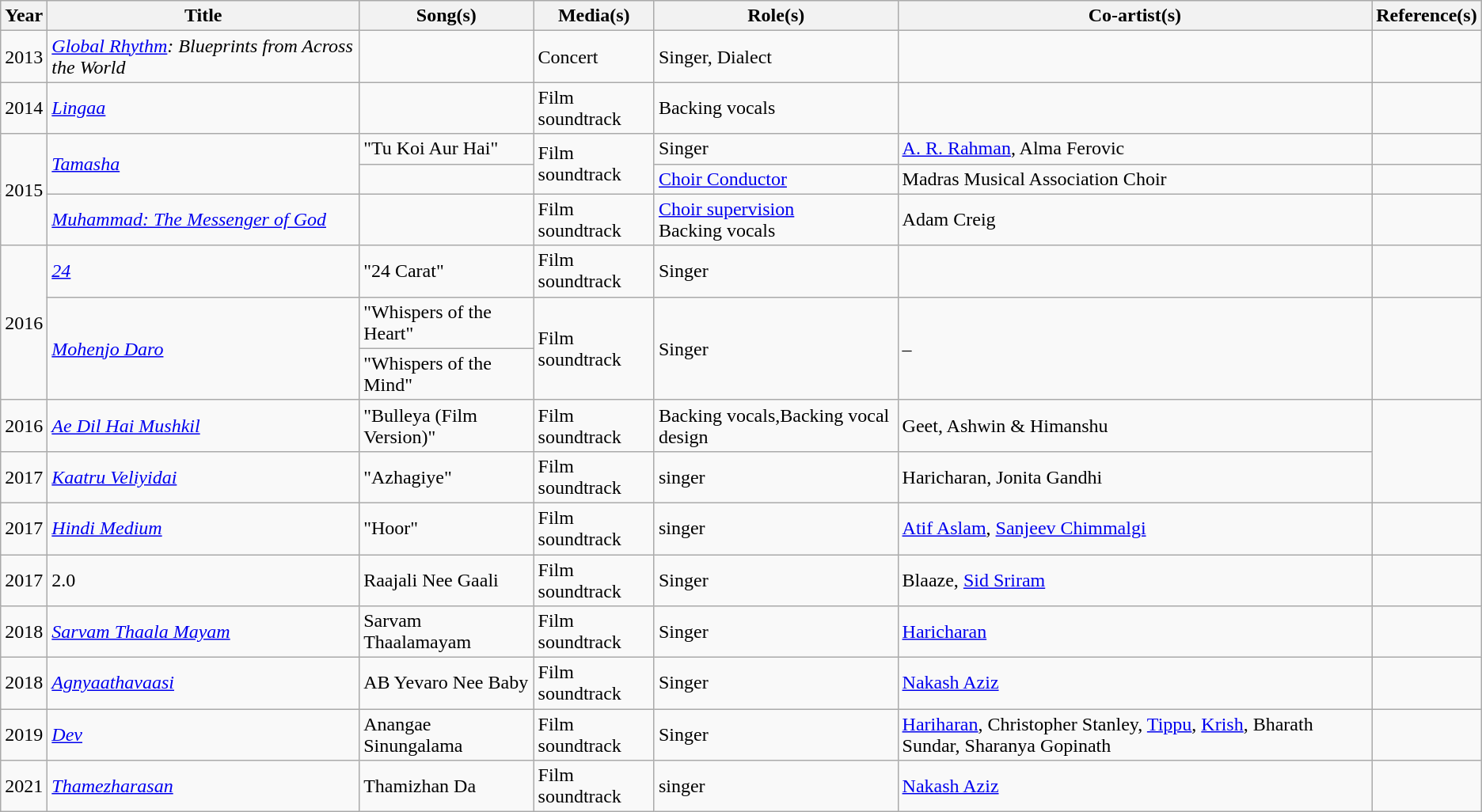<table class="wikitable sortable">
<tr>
<th>Year</th>
<th>Title</th>
<th>Song(s)</th>
<th>Media(s)</th>
<th>Role(s)</th>
<th>Co-artist(s)</th>
<th>Reference(s)</th>
</tr>
<tr>
<td>2013</td>
<td><em><a href='#'>Global Rhythm</a>: Blueprints from Across the World</em></td>
<td></td>
<td>Concert</td>
<td>Singer, Dialect</td>
<td></td>
<td></td>
</tr>
<tr>
<td>2014</td>
<td><em><a href='#'>Lingaa</a></em></td>
<td></td>
<td>Film soundtrack</td>
<td>Backing vocals</td>
<td></td>
<td></td>
</tr>
<tr>
<td rowspan="3">2015</td>
<td rowspan="2"><em><a href='#'>Tamasha</a></em></td>
<td>"Tu Koi Aur Hai"</td>
<td rowspan="2">Film soundtrack</td>
<td>Singer</td>
<td><a href='#'>A. R. Rahman</a>, Alma Ferovic</td>
<td></td>
</tr>
<tr>
<td></td>
<td><a href='#'>Choir Conductor</a></td>
<td>Madras Musical Association Choir</td>
<td></td>
</tr>
<tr>
<td><em><a href='#'>Muhammad: The Messenger of God</a></em></td>
<td></td>
<td>Film soundtrack</td>
<td><a href='#'>Choir supervision</a><br>Backing vocals</td>
<td>Adam Creig</td>
<td></td>
</tr>
<tr>
<td rowspan="3">2016</td>
<td><em><a href='#'>24</a></em></td>
<td>"24 Carat"</td>
<td>Film soundtrack</td>
<td>Singer</td>
<td></td>
<td></td>
</tr>
<tr>
<td rowspan="2"><em><a href='#'>Mohenjo Daro</a></em></td>
<td>"Whispers of the Heart"</td>
<td rowspan="2">Film soundtrack</td>
<td rowspan="2">Singer</td>
<td rowspan="2">–</td>
<td rowspan="2"></td>
</tr>
<tr>
<td>"Whispers of the Mind"</td>
</tr>
<tr>
<td>2016</td>
<td><em><a href='#'>Ae Dil Hai Mushkil</a></em></td>
<td>"Bulleya (Film Version)"</td>
<td>Film soundtrack</td>
<td>Backing vocals,Backing vocal design</td>
<td>Geet, Ashwin & Himanshu</td>
</tr>
<tr>
<td>2017</td>
<td><em><a href='#'>Kaatru Veliyidai</a></em></td>
<td>"Azhagiye"</td>
<td>Film soundtrack</td>
<td>singer</td>
<td>Haricharan, Jonita Gandhi</td>
</tr>
<tr>
<td>2017</td>
<td><em><a href='#'>Hindi Medium</a> </em></td>
<td>"Hoor"</td>
<td>Film soundtrack</td>
<td>singer</td>
<td><a href='#'>Atif Aslam</a>, <a href='#'>Sanjeev Chimmalgi</a></td>
<td></td>
</tr>
<tr>
<td>2017</td>
<td>2.0</td>
<td>Raajali Nee Gaali</td>
<td>Film soundtrack</td>
<td>Singer</td>
<td>Blaaze, <a href='#'>Sid Sriram</a></td>
<td></td>
</tr>
<tr>
<td>2018</td>
<td><em><a href='#'>Sarvam Thaala Mayam</a></em></td>
<td>Sarvam Thaalamayam</td>
<td>Film soundtrack</td>
<td>Singer</td>
<td><a href='#'>Haricharan</a></td>
</tr>
<tr>
<td>2018</td>
<td><em><a href='#'>Agnyaathavaasi</a></em></td>
<td>AB Yevaro Nee Baby</td>
<td>Film soundtrack</td>
<td>Singer</td>
<td><a href='#'>Nakash Aziz</a></td>
<td></td>
</tr>
<tr>
<td>2019</td>
<td><em><a href='#'>Dev</a></em></td>
<td>Anangae Sinungalama</td>
<td>Film soundtrack</td>
<td>Singer</td>
<td><a href='#'>Hariharan</a>, Christopher Stanley, <a href='#'>Tippu</a>, <a href='#'>Krish</a>, Bharath Sundar, Sharanya Gopinath</td>
<td></td>
</tr>
<tr>
<td>2021</td>
<td><em><a href='#'>Thamezharasan</a></em></td>
<td>Thamizhan Da</td>
<td>Film soundtrack</td>
<td>singer</td>
<td><a href='#'>Nakash Aziz</a></td>
</tr>
</table>
